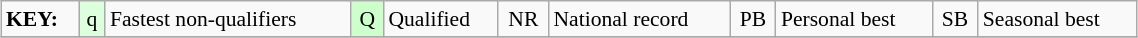<table class="wikitable" style="margin:0.5em auto; font-size:90%;position:relative;" width=60%>
<tr>
<td><strong>KEY:</strong></td>
<td bgcolor=ddffdd align=center>q</td>
<td>Fastest non-qualifiers</td>
<td bgcolor=ccffcc align=center>Q</td>
<td>Qualified</td>
<td align=center>NR</td>
<td>National record</td>
<td align=center>PB</td>
<td>Personal best</td>
<td align=center>SB</td>
<td>Seasonal best</td>
</tr>
<tr>
</tr>
</table>
